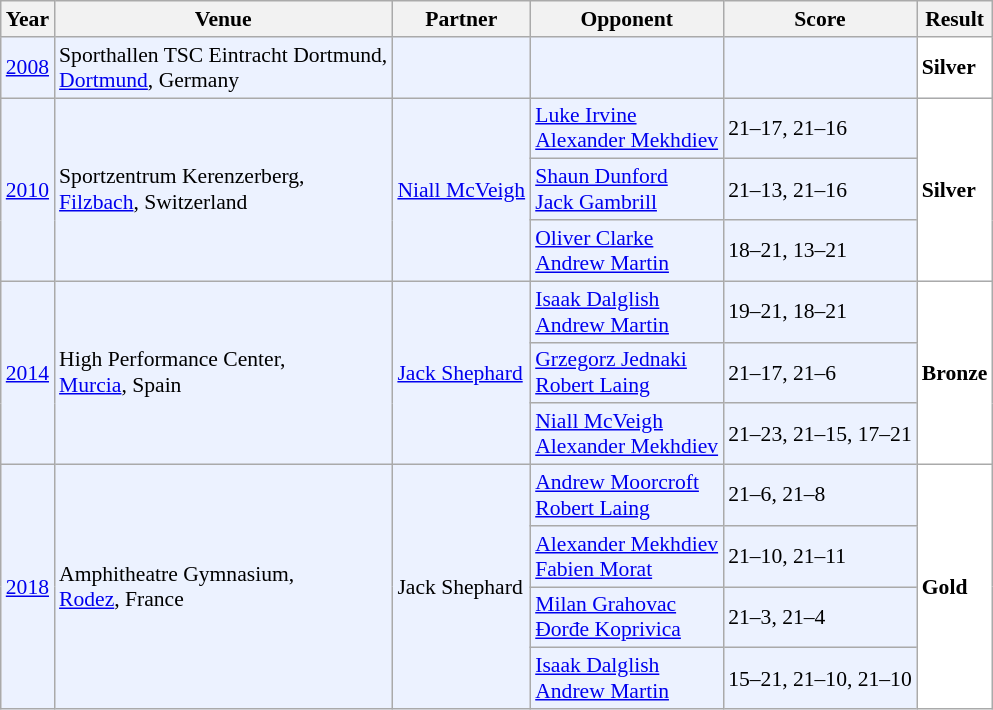<table class="sortable wikitable" style="font-size: 90%;">
<tr>
<th>Year</th>
<th>Venue</th>
<th>Partner</th>
<th>Opponent</th>
<th>Score</th>
<th>Result</th>
</tr>
<tr style="background:#ECF2FF">
<td align="center"><a href='#'>2008</a></td>
<td align="left">Sporthallen TSC Eintracht Dortmund,<br><a href='#'>Dortmund</a>, Germany</td>
<td align="left"></td>
<td align="left"></td>
<td align="left"></td>
<td style="text-align:left; background:white"> <strong>Silver</strong></td>
</tr>
<tr style="background:#ECF2FF">
<td rowspan="3" align="center"><a href='#'>2010</a></td>
<td rowspan="3" align="left">Sportzentrum Kerenzerberg,<br><a href='#'>Filzbach</a>, Switzerland</td>
<td rowspan="3" align="left"> <a href='#'>Niall McVeigh</a></td>
<td align="left"> <a href='#'>Luke Irvine</a> <br> <a href='#'>Alexander Mekhdiev</a></td>
<td align="left">21–17, 21–16</td>
<td rowspan="3" style="text-align:left; background:white"> <strong>Silver</strong></td>
</tr>
<tr style="background:#ECF2FF">
<td align="left"> <a href='#'>Shaun Dunford</a> <br> <a href='#'>Jack Gambrill</a></td>
<td align="left">21–13, 21–16</td>
</tr>
<tr style="background:#ECF2FF">
<td align="left"> <a href='#'>Oliver Clarke</a> <br> <a href='#'>Andrew Martin</a></td>
<td align="left">18–21, 13–21</td>
</tr>
<tr style="background:#ECF2FF">
<td rowspan="3" align="center"><a href='#'>2014</a></td>
<td rowspan="3" align="left">High Performance Center,<br><a href='#'>Murcia</a>, Spain</td>
<td rowspan="3"> <a href='#'>Jack Shephard</a></td>
<td align="left"> <a href='#'>Isaak Dalglish</a> <br> <a href='#'>Andrew Martin</a></td>
<td align="left">19–21, 18–21</td>
<td rowspan="3" style="text-align:left; background:white"> <strong>Bronze</strong></td>
</tr>
<tr style="background:#ECF2FF">
<td align="left"> <a href='#'>Grzegorz Jednaki</a><br> <a href='#'>Robert Laing</a></td>
<td align="left">21–17, 21–6</td>
</tr>
<tr style="background:#ECF2FF">
<td align="left"> <a href='#'>Niall McVeigh</a><br> <a href='#'>Alexander Mekhdiev</a></td>
<td align="left">21–23, 21–15, 17–21</td>
</tr>
<tr style="background:#ECF2FF">
<td rowspan="4" align="center"><a href='#'>2018</a></td>
<td rowspan="4" align="left">Amphitheatre Gymnasium,<br><a href='#'>Rodez</a>, France</td>
<td rowspan="4"> Jack Shephard</td>
<td align="left"> <a href='#'>Andrew Moorcroft</a><br> <a href='#'>Robert Laing</a></td>
<td align="left">21–6, 21–8</td>
<td rowspan="4" style="text-align:left; background:white"> <strong>Gold</strong></td>
</tr>
<tr style="background:#ECF2FF">
<td align="left"> <a href='#'>Alexander Mekhdiev</a><br> <a href='#'>Fabien Morat</a></td>
<td align="left">21–10, 21–11</td>
</tr>
<tr style="background:#ECF2FF">
<td align="left"> <a href='#'>Milan Grahovac</a><br> <a href='#'>Đorđe Koprivica</a></td>
<td align="left">21–3, 21–4</td>
</tr>
<tr style="background:#ECF2FF">
<td align="left"> <a href='#'>Isaak Dalglish</a> <br> <a href='#'>Andrew Martin</a></td>
<td align="left">15–21, 21–10, 21–10</td>
</tr>
</table>
